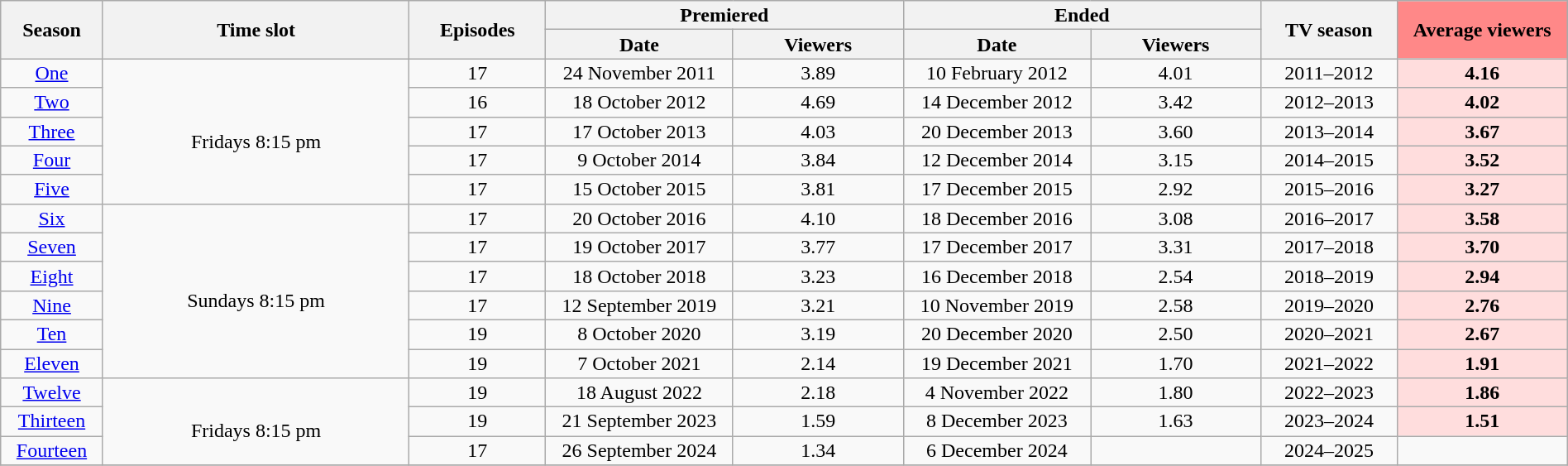<table class="wikitable" style="text-align:center; line-height:16px; width:100%">
<tr>
<th style="width:06%" rowspan="2">Season</th>
<th style="width:18%" rowspan="2">Time slot</th>
<th style="width:08%" rowspan="2">Episodes</th>
<th style="width:21%" colspan="2">Premiered</th>
<th style="width:21%" colspan="2">Ended</th>
<th style="width:08%" rowspan="2">TV season</th>
<th style="width:10%; background:#ff8888" rowspan="2">Average viewers<br><small></small></th>
</tr>
<tr>
<th style="width:11%">Date</th>
<th style="width:10%">Viewers<br><small></small></th>
<th style="width:11%">Date</th>
<th style="width:10%">Viewers<br><small></small></th>
</tr>
<tr>
<td><a href='#'>One</a></td>
<td rowspan="5"><br>Fridays 8:15 pm</td>
<td>17</td>
<td>24 November 2011</td>
<td>3.89</td>
<td>10 February 2012</td>
<td>4.01</td>
<td>2011–2012</td>
<th style="background:#ffdddd">4.16</th>
</tr>
<tr>
<td><a href='#'>Two</a></td>
<td>16</td>
<td>18 October 2012</td>
<td>4.69</td>
<td>14 December 2012</td>
<td>3.42</td>
<td>2012–2013</td>
<th style="background:#ffdddd">4.02</th>
</tr>
<tr>
<td><a href='#'>Three</a></td>
<td>17</td>
<td>17 October 2013</td>
<td>4.03</td>
<td>20 December 2013</td>
<td>3.60</td>
<td>2013–2014</td>
<th style="background:#ffdddd">3.67</th>
</tr>
<tr>
<td><a href='#'>Four</a></td>
<td>17</td>
<td>9 October 2014</td>
<td>3.84</td>
<td>12 December 2014</td>
<td>3.15</td>
<td>2014–2015</td>
<th style="background:#ffdddd">3.52</th>
</tr>
<tr>
<td><a href='#'>Five</a></td>
<td>17</td>
<td>15 October 2015</td>
<td>3.81</td>
<td>17 December 2015</td>
<td>2.92</td>
<td>2015–2016</td>
<th style="background:#ffdddd">3.27</th>
</tr>
<tr>
<td><a href='#'>Six</a></td>
<td rowspan="6"><br>Sundays 8:15 pm</td>
<td>17</td>
<td>20 October 2016</td>
<td>4.10</td>
<td>18 December 2016</td>
<td>3.08</td>
<td>2016–2017</td>
<th style="background:#ffdddd">3.58</th>
</tr>
<tr>
<td><a href='#'>Seven</a></td>
<td>17</td>
<td>19 October 2017</td>
<td>3.77</td>
<td>17 December 2017</td>
<td>3.31</td>
<td>2017–2018</td>
<th style="background:#ffdddd">3.70</th>
</tr>
<tr>
<td><a href='#'>Eight</a></td>
<td>17</td>
<td>18 October 2018</td>
<td>3.23</td>
<td>16 December 2018</td>
<td>2.54</td>
<td>2018–2019</td>
<th style="background:#ffdddd">2.94</th>
</tr>
<tr>
<td><a href='#'>Nine</a></td>
<td>17</td>
<td>12 September 2019</td>
<td>3.21</td>
<td>10 November 2019</td>
<td>2.58</td>
<td>2019–2020</td>
<th style="background:#ffdddd">2.76</th>
</tr>
<tr>
<td><a href='#'>Ten</a></td>
<td>19</td>
<td>8 October 2020</td>
<td>3.19</td>
<td>20 December 2020</td>
<td>2.50</td>
<td>2020–2021</td>
<th style="background:#ffdddd">2.67</th>
</tr>
<tr>
<td><a href='#'>Eleven</a></td>
<td>19</td>
<td>7 October 2021</td>
<td>2.14</td>
<td>19 December 2021</td>
<td>1.70</td>
<td>2021–2022</td>
<th style="background:#ffdddd">1.91</th>
</tr>
<tr>
<td><a href='#'>Twelve</a></td>
<td rowspan="3"><br>Fridays 8:15 pm</td>
<td>19</td>
<td>18 August 2022</td>
<td>2.18</td>
<td>4 November 2022</td>
<td>1.80</td>
<td>2022–2023</td>
<th style="background:#ffdddd">1.86</th>
</tr>
<tr>
<td><a href='#'>Thirteen</a></td>
<td>19</td>
<td>21 September 2023</td>
<td>1.59</td>
<td>8 December 2023</td>
<td>1.63</td>
<td>2023–2024</td>
<th style="background:#ffdddd">1.51</th>
</tr>
<tr>
<td><a href='#'>Fourteen</a></td>
<td>17</td>
<td>26 September 2024</td>
<td>1.34</td>
<td>6 December 2024</td>
<td></td>
<td>2024–2025</td>
<td></td>
</tr>
<tr>
</tr>
</table>
